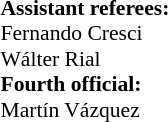<table width=50% style="font-size: 90%">
<tr>
<td><br><strong>Assistant referees:</strong>
<br> Fernando Cresci
<br> Wálter Rial
<br><strong>Fourth official:</strong>
<br> Martín Vázquez</td>
</tr>
</table>
